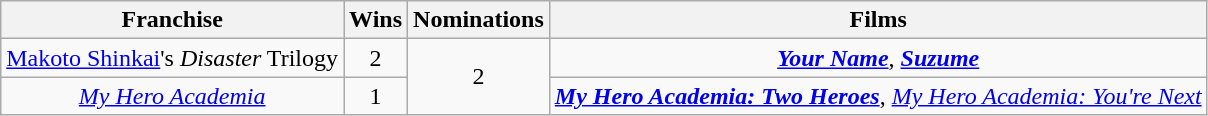<table class="wikitable plainrowheaders sortable" style="text-align:center;">
<tr>
<th>Franchise</th>
<th>Wins</th>
<th>Nominations</th>
<th>Films</th>
</tr>
<tr>
<td><a href='#'>Makoto Shinkai</a>'s <em>Disaster</em> Trilogy</td>
<td>2</td>
<td rowspan="2">2</td>
<td><strong><em><a href='#'>Your Name</a></em></strong>, <strong><em><a href='#'>Suzume</a></em></strong></td>
</tr>
<tr>
<td><em><a href='#'>My Hero Academia</a></em></td>
<td>1</td>
<td><em><a href='#'><strong>My Hero Academia: Two Heroes</strong></a></em>, <em><a href='#'>My Hero Academia: You're Next</a></em></td>
</tr>
</table>
